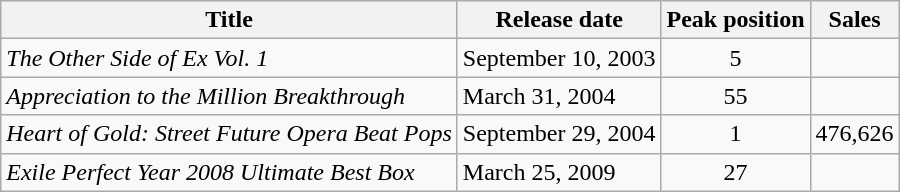<table class="wikitable">
<tr>
<th>Title</th>
<th>Release date</th>
<th>Peak position</th>
<th>Sales</th>
</tr>
<tr>
<td><em>The Other Side of Ex Vol. 1</em></td>
<td>September 10, 2003</td>
<td align="center">5</td>
<td></td>
</tr>
<tr>
<td><em>Appreciation to the Million Breakthrough</em></td>
<td>March 31, 2004</td>
<td align="center">55</td>
<td></td>
</tr>
<tr>
<td><em>Heart of Gold: Street Future Opera Beat Pops</em></td>
<td>September 29, 2004</td>
<td align="center">1</td>
<td>476,626</td>
</tr>
<tr>
<td><em>Exile Perfect Year 2008 Ultimate Best Box</em></td>
<td>March 25, 2009</td>
<td align="center">27</td>
<td></td>
</tr>
</table>
